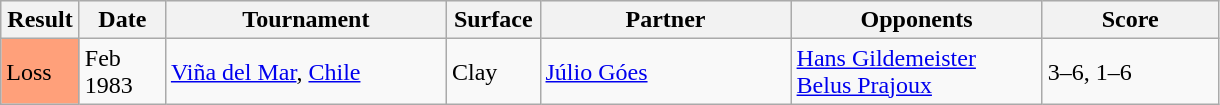<table class="sortable wikitable">
<tr style="background:#eeeeee;">
<th style="width:45px">Result</th>
<th style="width:50px">Date</th>
<th style="width:180px">Tournament</th>
<th style="width:55px">Surface</th>
<th style="width:160px">Partner</th>
<th style="width:160px">Opponents</th>
<th style="width:110px" class="unsortable">Score</th>
</tr>
<tr>
<td style="background:#ffa07a;">Loss</td>
<td>Feb 1983</td>
<td><a href='#'>Viña del Mar</a>, <a href='#'>Chile</a></td>
<td>Clay</td>
<td> <a href='#'>Júlio Góes</a></td>
<td> <a href='#'>Hans Gildemeister</a><br> <a href='#'>Belus Prajoux</a></td>
<td>3–6, 1–6</td>
</tr>
</table>
